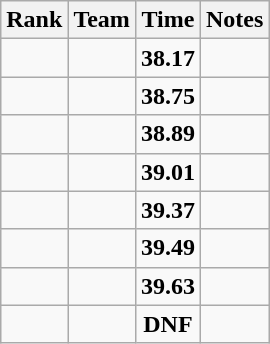<table class="wikitable sortable" style="text-align:center">
<tr>
<th>Rank</th>
<th>Team</th>
<th>Time</th>
<th>Notes</th>
</tr>
<tr>
<td></td>
<td></td>
<td><strong>38.17</strong></td>
<td>  </td>
</tr>
<tr>
<td></td>
<td></td>
<td><strong>38.75</strong></td>
<td></td>
</tr>
<tr>
<td></td>
<td></td>
<td><strong>38.89</strong></td>
<td></td>
</tr>
<tr>
<td></td>
<td></td>
<td><strong>39.01</strong></td>
<td></td>
</tr>
<tr>
<td></td>
<td></td>
<td><strong>39.37</strong></td>
<td></td>
</tr>
<tr>
<td></td>
<td></td>
<td><strong>39.49</strong></td>
<td></td>
</tr>
<tr>
<td></td>
<td></td>
<td><strong>39.63</strong></td>
<td></td>
</tr>
<tr>
<td></td>
<td></td>
<td><strong>DNF</strong></td>
<td></td>
</tr>
</table>
